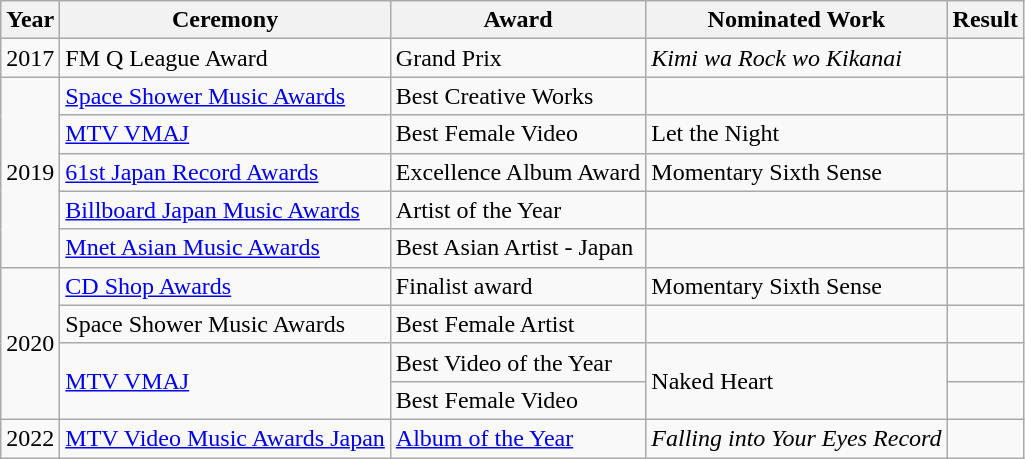<table class="wikitable">
<tr>
<th>Year</th>
<th>Ceremony</th>
<th>Award</th>
<th>Nominated Work</th>
<th>Result</th>
</tr>
<tr>
<td>2017</td>
<td>FM Q League Award</td>
<td>Grand Prix</td>
<td><em>Kimi wa Rock wo Kikanai</em></td>
<td></td>
</tr>
<tr>
<td rowspan="5">2019</td>
<td><a href='#'>Space Shower Music Awards</a></td>
<td>Best Creative Works</td>
<td></td>
<td></td>
</tr>
<tr>
<td><a href='#'>MTV VMAJ</a></td>
<td>Best Female Video</td>
<td>Let the Night</td>
<td></td>
</tr>
<tr>
<td><a href='#'>61st Japan Record Awards</a></td>
<td>Excellence Album Award</td>
<td>Momentary Sixth Sense</td>
<td></td>
</tr>
<tr>
<td><a href='#'>Billboard Japan Music Awards</a></td>
<td>Artist of the Year</td>
<td></td>
<td></td>
</tr>
<tr>
<td><a href='#'>Mnet Asian Music Awards</a></td>
<td>Best Asian Artist - Japan</td>
<td></td>
<td></td>
</tr>
<tr>
<td rowspan="4">2020</td>
<td><a href='#'>CD Shop Awards</a></td>
<td>Finalist award</td>
<td>Momentary Sixth Sense</td>
<td></td>
</tr>
<tr>
<td>Space Shower Music Awards</td>
<td>Best Female Artist</td>
<td></td>
<td></td>
</tr>
<tr>
<td rowspan="2"><a href='#'>MTV VMAJ</a></td>
<td>Best Video of the Year</td>
<td rowspan="2">Naked Heart</td>
<td></td>
</tr>
<tr>
<td>Best Female Video</td>
<td></td>
</tr>
<tr>
<td rowspan="1">2022</td>
<td><a href='#'>MTV Video Music Awards Japan</a></td>
<td><a href='#'>Album of the Year</a></td>
<td><em>Falling into Your Eyes Record</em></td>
<td></td>
</tr>
</table>
